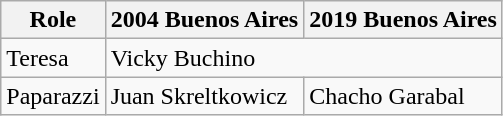<table class="wikitable">
<tr>
<th>Role</th>
<th>2004 Buenos Aires</th>
<th>2019 Buenos Aires</th>
</tr>
<tr>
<td>Teresa</td>
<td colspan="2">Vicky Buchino</td>
</tr>
<tr>
<td>Paparazzi</td>
<td>Juan Skreltkowicz</td>
<td>Chacho Garabal</td>
</tr>
</table>
